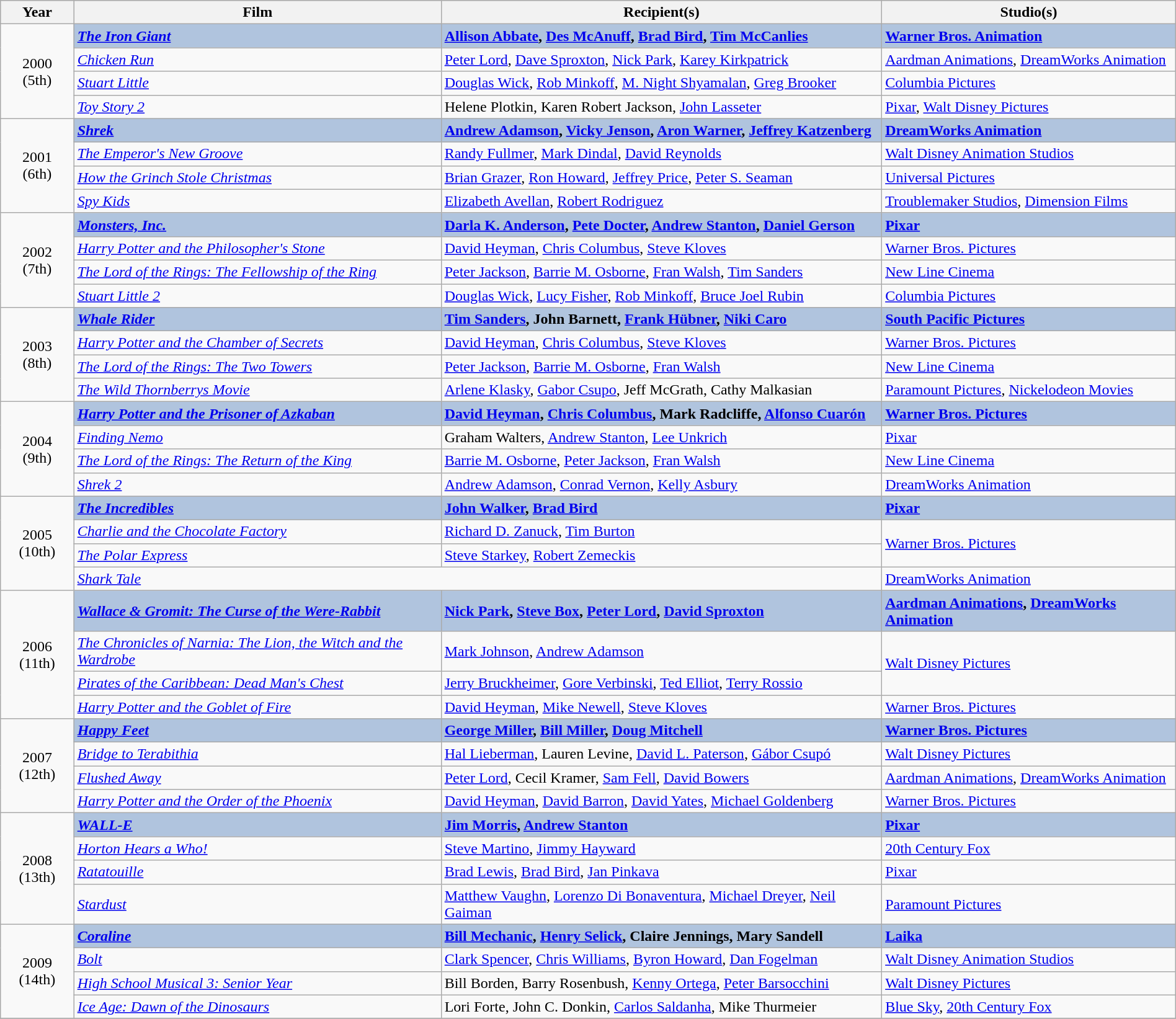<table class="wikitable" style="width:100%">
<tr bgcolor="#CCCCCC" align="center">
<th width="5%">Year</th>
<th width="25%">Film</th>
<th width="30%">Recipient(s)</th>
<th width="20%">Studio(s)</th>
</tr>
<tr>
<td rowspan="4" style="text-align:center;">2000<br>(5th)<br></td>
<td style="background:#B0C4DE;"><strong><em><a href='#'>The Iron Giant</a></em></strong></td>
<td style="background:#B0C4DE;"><strong><a href='#'>Allison Abbate</a>, <a href='#'>Des McAnuff</a>, <a href='#'>Brad Bird</a>, <a href='#'>Tim McCanlies</a></strong></td>
<td style="background:#B0C4DE;"><strong><a href='#'>Warner Bros. Animation</a></strong></td>
</tr>
<tr>
<td><em><a href='#'>Chicken Run</a></em></td>
<td><a href='#'>Peter Lord</a>, <a href='#'>Dave Sproxton</a>, <a href='#'>Nick Park</a>, <a href='#'>Karey Kirkpatrick</a></td>
<td><a href='#'>Aardman Animations</a>, <a href='#'>DreamWorks Animation</a></td>
</tr>
<tr>
<td><em><a href='#'>Stuart Little</a></em></td>
<td><a href='#'>Douglas Wick</a>, <a href='#'>Rob Minkoff</a>, <a href='#'>M.  Night Shyamalan</a>, <a href='#'>Greg Brooker</a></td>
<td><a href='#'>Columbia Pictures</a></td>
</tr>
<tr>
<td><em><a href='#'>Toy Story 2</a></em></td>
<td>Helene Plotkin, Karen Robert Jackson, <a href='#'>John Lasseter</a></td>
<td><a href='#'>Pixar</a>, <a href='#'>Walt Disney Pictures</a></td>
</tr>
<tr>
<td rowspan="4" style="text-align:center;">2001<br>(6th)<br></td>
<td style="background:#B0C4DE;"><strong><em><a href='#'>Shrek</a></em></strong></td>
<td style="background:#B0C4DE;"><strong><a href='#'>Andrew Adamson</a>, <a href='#'>Vicky Jenson</a>, <a href='#'>Aron Warner</a>, <a href='#'>Jeffrey Katzenberg</a></strong></td>
<td style="background:#B0C4DE;"><strong><a href='#'>DreamWorks Animation</a></strong></td>
</tr>
<tr>
<td><em><a href='#'>The Emperor's New Groove</a></em></td>
<td><a href='#'>Randy Fullmer</a>, <a href='#'>Mark Dindal</a>, <a href='#'>David Reynolds</a></td>
<td><a href='#'>Walt Disney Animation Studios</a></td>
</tr>
<tr>
<td><em><a href='#'>How the Grinch Stole Christmas</a></em></td>
<td><a href='#'>Brian Grazer</a>, <a href='#'>Ron Howard</a>, <a href='#'>Jeffrey Price</a>, <a href='#'>Peter S. Seaman</a></td>
<td><a href='#'>Universal Pictures</a></td>
</tr>
<tr>
<td><em><a href='#'>Spy Kids</a></em></td>
<td><a href='#'>Elizabeth Avellan</a>, <a href='#'>Robert Rodriguez</a></td>
<td><a href='#'>Troublemaker Studios</a>, <a href='#'>Dimension Films</a></td>
</tr>
<tr>
<td rowspan="4" style="text-align:center;">2002<br>(7th)<br></td>
<td style="background:#B0C4DE;"><strong><em><a href='#'>Monsters, Inc.</a></em></strong></td>
<td style="background:#B0C4DE;"><strong><a href='#'>Darla K. Anderson</a>, <a href='#'>Pete Docter</a>, <a href='#'>Andrew Stanton</a>, <a href='#'>Daniel Gerson</a></strong></td>
<td style="background:#B0C4DE;"><strong><a href='#'>Pixar</a></strong></td>
</tr>
<tr>
<td><em><a href='#'>Harry Potter and the Philosopher's Stone</a></em></td>
<td><a href='#'>David Heyman</a>, <a href='#'>Chris Columbus</a>, <a href='#'>Steve Kloves</a></td>
<td><a href='#'>Warner Bros. Pictures</a></td>
</tr>
<tr>
<td><em><a href='#'>The Lord of the Rings: The Fellowship of the Ring</a></em></td>
<td><a href='#'>Peter Jackson</a>, <a href='#'>Barrie M. Osborne</a>, <a href='#'>Fran Walsh</a>, <a href='#'>Tim Sanders</a></td>
<td><a href='#'>New Line Cinema</a></td>
</tr>
<tr>
<td><em><a href='#'>Stuart Little 2</a></em></td>
<td><a href='#'>Douglas Wick</a>, <a href='#'>Lucy Fisher</a>, <a href='#'>Rob Minkoff</a>, <a href='#'>Bruce Joel Rubin</a></td>
<td><a href='#'>Columbia Pictures</a></td>
</tr>
<tr>
<td rowspan="4" style="text-align:center;">2003<br>(8th)<br></td>
<td style="background:#B0C4DE;"><strong><em><a href='#'>Whale Rider</a></em></strong></td>
<td style="background:#B0C4DE;"><strong><a href='#'>Tim Sanders</a>, John Barnett, <a href='#'>Frank Hübner</a>, <a href='#'>Niki Caro</a></strong></td>
<td style="background:#B0C4DE;"><strong><a href='#'>South Pacific Pictures</a></strong></td>
</tr>
<tr>
<td><em><a href='#'>Harry Potter and the Chamber of Secrets</a></em></td>
<td><a href='#'>David Heyman</a>, <a href='#'>Chris Columbus</a>, <a href='#'>Steve Kloves</a></td>
<td><a href='#'>Warner Bros. Pictures</a></td>
</tr>
<tr>
<td><em><a href='#'>The Lord of the Rings: The Two Towers</a></em></td>
<td><a href='#'>Peter Jackson</a>, <a href='#'>Barrie M. Osborne</a>, <a href='#'>Fran Walsh</a></td>
<td><a href='#'>New Line Cinema</a></td>
</tr>
<tr>
<td><em><a href='#'>The Wild Thornberrys Movie</a></em></td>
<td><a href='#'>Arlene Klasky</a>, <a href='#'>Gabor Csupo</a>, Jeff McGrath, Cathy Malkasian</td>
<td><a href='#'>Paramount Pictures</a>, <a href='#'>Nickelodeon Movies</a></td>
</tr>
<tr>
<td rowspan="4" style="text-align:center;">2004<br>(9th)<br></td>
<td style="background:#B0C4DE;"><strong><em><a href='#'>Harry Potter and the Prisoner of Azkaban</a></em></strong></td>
<td style="background:#B0C4DE;"><strong><a href='#'>David Heyman</a>, <a href='#'>Chris Columbus</a>, Mark Radcliffe, <a href='#'>Alfonso Cuarón</a></strong></td>
<td style="background:#B0C4DE;"><strong><a href='#'>Warner Bros. Pictures</a></strong></td>
</tr>
<tr>
<td><em><a href='#'>Finding Nemo</a></em></td>
<td>Graham Walters, <a href='#'>Andrew Stanton</a>, <a href='#'>Lee Unkrich</a></td>
<td><a href='#'>Pixar</a></td>
</tr>
<tr>
<td><em><a href='#'>The Lord of the Rings: The Return of the King</a></em></td>
<td><a href='#'>Barrie M. Osborne</a>, <a href='#'>Peter Jackson</a>, <a href='#'>Fran Walsh</a></td>
<td><a href='#'>New Line Cinema</a></td>
</tr>
<tr>
<td><em><a href='#'>Shrek 2</a></em></td>
<td><a href='#'>Andrew Adamson</a>, <a href='#'>Conrad Vernon</a>, <a href='#'>Kelly Asbury</a></td>
<td><a href='#'>DreamWorks Animation</a></td>
</tr>
<tr>
<td rowspan="4" style="text-align:center;">2005<br>(10th)<br></td>
<td style="background:#B0C4DE;"><strong><em><a href='#'>The Incredibles</a></em></strong></td>
<td style="background:#B0C4DE;"><strong><a href='#'>John Walker</a>, <a href='#'>Brad Bird</a></strong></td>
<td style="background:#B0C4DE;"><strong><a href='#'>Pixar</a></strong></td>
</tr>
<tr>
<td><em><a href='#'>Charlie and the Chocolate Factory</a></em></td>
<td><a href='#'>Richard D. Zanuck</a>, <a href='#'>Tim Burton</a></td>
<td rowspan="2"><a href='#'>Warner Bros. Pictures</a></td>
</tr>
<tr>
<td><em><a href='#'>The Polar Express</a></em></td>
<td><a href='#'>Steve Starkey</a>, <a href='#'>Robert Zemeckis</a></td>
</tr>
<tr>
<td colspan="2"><em><a href='#'>Shark Tale</a></em></td>
<td><a href='#'>DreamWorks Animation</a></td>
</tr>
<tr>
<td rowspan="4" style="text-align:center;">2006<br>(11th)<br></td>
<td style="background:#B0C4DE;"><strong><em><a href='#'>Wallace & Gromit: The Curse of the Were-Rabbit</a></em></strong></td>
<td style="background:#B0C4DE;"><strong><a href='#'>Nick Park</a>, <a href='#'>Steve Box</a>, <a href='#'>Peter Lord</a>, <a href='#'>David Sproxton</a></strong></td>
<td style="background:#B0C4DE;"><strong><a href='#'>Aardman Animations</a>, <a href='#'>DreamWorks Animation</a></strong></td>
</tr>
<tr>
<td><em><a href='#'>The Chronicles of Narnia: The Lion, the Witch and the Wardrobe</a></em></td>
<td><a href='#'>Mark Johnson</a>, <a href='#'>Andrew Adamson</a></td>
<td rowspan="2"><a href='#'>Walt Disney Pictures</a></td>
</tr>
<tr>
<td><em><a href='#'>Pirates of the Caribbean: Dead Man's Chest</a></em></td>
<td><a href='#'>Jerry Bruckheimer</a>, <a href='#'>Gore Verbinski</a>, <a href='#'>Ted Elliot</a>, <a href='#'>Terry Rossio</a></td>
</tr>
<tr>
<td><em><a href='#'>Harry Potter and the Goblet of Fire</a></em></td>
<td><a href='#'>David Heyman</a>, <a href='#'>Mike Newell</a>, <a href='#'>Steve Kloves</a></td>
<td><a href='#'>Warner Bros. Pictures</a></td>
</tr>
<tr>
<td rowspan="4" style="text-align:center;">2007<br>(12th)<br></td>
<td style="background:#B0C4DE;"><strong><em><a href='#'>Happy Feet</a></em></strong></td>
<td style="background:#B0C4DE;"><strong><a href='#'>George Miller</a>, <a href='#'>Bill Miller</a>, <a href='#'>Doug Mitchell</a></strong></td>
<td style="background:#B0C4DE;"><strong><a href='#'>Warner Bros. Pictures</a></strong></td>
</tr>
<tr>
<td><em><a href='#'>Bridge to Terabithia</a></em></td>
<td><a href='#'>Hal Lieberman</a>, Lauren Levine, <a href='#'>David L. Paterson</a>, <a href='#'>Gábor Csupó</a></td>
<td><a href='#'>Walt Disney Pictures</a></td>
</tr>
<tr>
<td><em><a href='#'>Flushed Away</a></em></td>
<td><a href='#'>Peter Lord</a>, Cecil Kramer, <a href='#'>Sam Fell</a>, <a href='#'>David Bowers</a></td>
<td><a href='#'>Aardman Animations</a>, <a href='#'>DreamWorks Animation</a></td>
</tr>
<tr>
<td><em><a href='#'>Harry Potter and the Order of the Phoenix</a></em></td>
<td><a href='#'>David Heyman</a>, <a href='#'>David Barron</a>, <a href='#'>David Yates</a>, <a href='#'>Michael Goldenberg</a></td>
<td><a href='#'>Warner Bros. Pictures</a></td>
</tr>
<tr>
<td rowspan="4" style="text-align:center;">2008<br>(13th)<br></td>
<td style="background:#B0C4DE;"><strong><em><a href='#'>WALL-E</a></em></strong></td>
<td style="background:#B0C4DE;"><strong><a href='#'>Jim Morris</a>, <a href='#'>Andrew Stanton</a></strong></td>
<td style="background:#B0C4DE;"><strong><a href='#'>Pixar</a></strong></td>
</tr>
<tr>
<td><em><a href='#'>Horton Hears a Who!</a></em></td>
<td><a href='#'>Steve Martino</a>, <a href='#'>Jimmy Hayward</a></td>
<td><a href='#'>20th Century Fox</a></td>
</tr>
<tr>
<td><em><a href='#'>Ratatouille</a></em></td>
<td><a href='#'>Brad Lewis</a>, <a href='#'>Brad Bird</a>, <a href='#'>Jan Pinkava</a></td>
<td><a href='#'>Pixar</a></td>
</tr>
<tr>
<td><em><a href='#'>Stardust</a></em></td>
<td><a href='#'>Matthew Vaughn</a>, <a href='#'>Lorenzo Di Bonaventura</a>, <a href='#'>Michael Dreyer</a>, <a href='#'>Neil Gaiman</a></td>
<td><a href='#'>Paramount Pictures</a></td>
</tr>
<tr>
<td rowspan="4" style="text-align:center;">2009<br>(14th)<br></td>
<td style="background:#B0C4DE;"><strong><em><a href='#'>Coraline</a></em></strong></td>
<td style="background:#B0C4DE;"><strong><a href='#'>Bill Mechanic</a>, <a href='#'>Henry Selick</a>, Claire Jennings, Mary Sandell</strong></td>
<td style="background:#B0C4DE;"><strong><a href='#'>Laika</a></strong></td>
</tr>
<tr>
<td><em><a href='#'>Bolt</a></em></td>
<td><a href='#'>Clark Spencer</a>, <a href='#'>Chris Williams</a>, <a href='#'>Byron Howard</a>, <a href='#'>Dan Fogelman</a></td>
<td><a href='#'>Walt Disney Animation Studios</a></td>
</tr>
<tr>
<td><em><a href='#'>High School Musical 3: Senior Year</a></em></td>
<td>Bill Borden, Barry Rosenbush, <a href='#'>Kenny Ortega</a>, <a href='#'>Peter Barsocchini</a></td>
<td><a href='#'>Walt Disney Pictures</a></td>
</tr>
<tr>
<td><em><a href='#'>Ice Age: Dawn of the Dinosaurs</a></em></td>
<td>Lori Forte, John C. Donkin, <a href='#'>Carlos Saldanha</a>, Mike Thurmeier</td>
<td><a href='#'>Blue Sky</a>, <a href='#'>20th Century Fox</a></td>
</tr>
<tr>
</tr>
</table>
